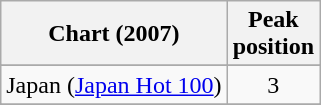<table class="wikitable sortable">
<tr>
<th align="left">Chart (2007)</th>
<th align="left">Peak<br>position</th>
</tr>
<tr>
</tr>
<tr>
<td>Japan (<a href='#'>Japan Hot 100</a>)</td>
<td style="text-align:center;">3</td>
</tr>
<tr>
</tr>
<tr>
</tr>
<tr>
</tr>
<tr>
</tr>
<tr>
</tr>
</table>
